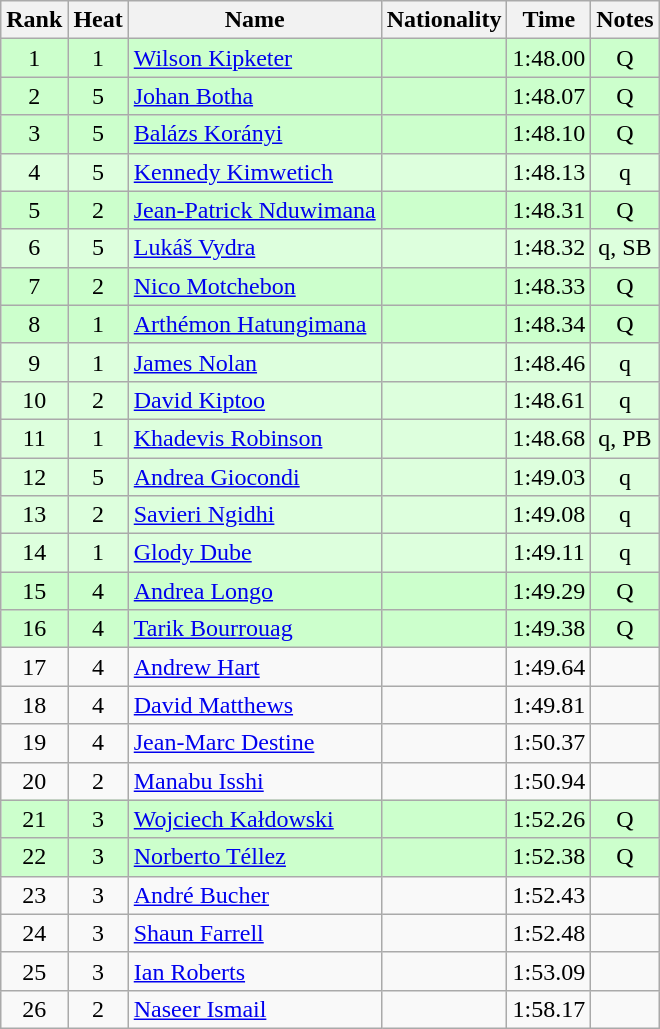<table class="wikitable sortable" style="text-align:center">
<tr>
<th>Rank</th>
<th>Heat</th>
<th>Name</th>
<th>Nationality</th>
<th>Time</th>
<th>Notes</th>
</tr>
<tr style="background:#cfc;">
<td>1</td>
<td>1</td>
<td style="text-align:left;"><a href='#'>Wilson Kipketer</a></td>
<td align=left></td>
<td>1:48.00</td>
<td>Q</td>
</tr>
<tr style="background:#cfc;">
<td>2</td>
<td>5</td>
<td style="text-align:left;"><a href='#'>Johan Botha</a></td>
<td align=left></td>
<td>1:48.07</td>
<td>Q</td>
</tr>
<tr style="background:#cfc;">
<td>3</td>
<td>5</td>
<td style="text-align:left;"><a href='#'>Balázs Korányi</a></td>
<td align=left></td>
<td>1:48.10</td>
<td>Q</td>
</tr>
<tr style="background:#dfd;">
<td>4</td>
<td>5</td>
<td style="text-align:left;"><a href='#'>Kennedy Kimwetich</a></td>
<td align=left></td>
<td>1:48.13</td>
<td>q</td>
</tr>
<tr style="background:#cfc;">
<td>5</td>
<td>2</td>
<td style="text-align:left;"><a href='#'>Jean-Patrick Nduwimana</a></td>
<td align=left></td>
<td>1:48.31</td>
<td>Q</td>
</tr>
<tr style="background:#dfd;">
<td>6</td>
<td>5</td>
<td style="text-align:left;"><a href='#'>Lukáš Vydra</a></td>
<td align=left></td>
<td>1:48.32</td>
<td>q, SB</td>
</tr>
<tr style="background:#cfc;">
<td>7</td>
<td>2</td>
<td style="text-align:left;"><a href='#'>Nico Motchebon</a></td>
<td align=left></td>
<td>1:48.33</td>
<td>Q</td>
</tr>
<tr style="background:#cfc;">
<td>8</td>
<td>1</td>
<td style="text-align:left;"><a href='#'>Arthémon Hatungimana</a></td>
<td align=left></td>
<td>1:48.34</td>
<td>Q</td>
</tr>
<tr style="background:#dfd;">
<td>9</td>
<td>1</td>
<td style="text-align:left;"><a href='#'>James Nolan</a></td>
<td align=left></td>
<td>1:48.46</td>
<td>q</td>
</tr>
<tr style="background:#dfd;">
<td>10</td>
<td>2</td>
<td style="text-align:left;"><a href='#'>David Kiptoo</a></td>
<td align=left></td>
<td>1:48.61</td>
<td>q</td>
</tr>
<tr style="background:#dfd;">
<td>11</td>
<td>1</td>
<td style="text-align:left;"><a href='#'>Khadevis Robinson</a></td>
<td align=left></td>
<td>1:48.68</td>
<td>q, PB</td>
</tr>
<tr style="background:#dfd;">
<td>12</td>
<td>5</td>
<td style="text-align:left;"><a href='#'>Andrea Giocondi</a></td>
<td align=left></td>
<td>1:49.03</td>
<td>q</td>
</tr>
<tr style="background:#dfd;">
<td>13</td>
<td>2</td>
<td style="text-align:left;"><a href='#'>Savieri Ngidhi</a></td>
<td align=left></td>
<td>1:49.08</td>
<td>q</td>
</tr>
<tr style="background:#dfd;">
<td>14</td>
<td>1</td>
<td style="text-align:left;"><a href='#'>Glody Dube</a></td>
<td align=left></td>
<td>1:49.11</td>
<td>q</td>
</tr>
<tr style="background:#cfc;">
<td>15</td>
<td>4</td>
<td style="text-align:left;"><a href='#'>Andrea Longo</a></td>
<td align=left></td>
<td>1:49.29</td>
<td>Q</td>
</tr>
<tr style="background:#cfc;">
<td>16</td>
<td>4</td>
<td style="text-align:left;"><a href='#'>Tarik Bourrouag</a></td>
<td align=left></td>
<td>1:49.38</td>
<td>Q</td>
</tr>
<tr>
<td>17</td>
<td>4</td>
<td style="text-align:left;"><a href='#'>Andrew Hart</a></td>
<td align=left></td>
<td>1:49.64</td>
<td></td>
</tr>
<tr>
<td>18</td>
<td>4</td>
<td style="text-align:left;"><a href='#'>David Matthews</a></td>
<td align=left></td>
<td>1:49.81</td>
<td></td>
</tr>
<tr>
<td>19</td>
<td>4</td>
<td style="text-align:left;"><a href='#'>Jean-Marc Destine</a></td>
<td align=left></td>
<td>1:50.37</td>
<td></td>
</tr>
<tr>
<td>20</td>
<td>2</td>
<td style="text-align:left;"><a href='#'>Manabu Isshi</a></td>
<td align=left></td>
<td>1:50.94</td>
<td></td>
</tr>
<tr style="background:#cfc;">
<td>21</td>
<td>3</td>
<td style="text-align:left;"><a href='#'>Wojciech Kałdowski</a></td>
<td align=left></td>
<td>1:52.26</td>
<td>Q</td>
</tr>
<tr style="background:#cfc;">
<td>22</td>
<td>3</td>
<td style="text-align:left;"><a href='#'>Norberto Téllez</a></td>
<td align=left></td>
<td>1:52.38</td>
<td>Q</td>
</tr>
<tr>
<td>23</td>
<td>3</td>
<td style="text-align:left;"><a href='#'>André Bucher</a></td>
<td align=left></td>
<td>1:52.43</td>
<td></td>
</tr>
<tr>
<td>24</td>
<td>3</td>
<td style="text-align:left;"><a href='#'>Shaun Farrell</a></td>
<td align=left></td>
<td>1:52.48</td>
<td></td>
</tr>
<tr>
<td>25</td>
<td>3</td>
<td style="text-align:left;"><a href='#'>Ian Roberts</a></td>
<td align=left></td>
<td>1:53.09</td>
<td></td>
</tr>
<tr>
<td>26</td>
<td>2</td>
<td style="text-align:left;"><a href='#'>Naseer Ismail</a></td>
<td align=left></td>
<td>1:58.17</td>
<td></td>
</tr>
</table>
